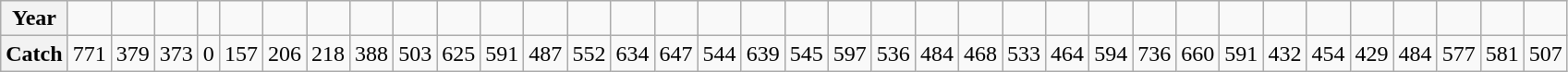<table class="wikitable">
<tr>
<th>Year</th>
<td></td>
<td></td>
<td></td>
<td></td>
<td></td>
<td></td>
<td></td>
<td></td>
<td></td>
<td></td>
<td></td>
<td></td>
<td></td>
<td></td>
<td></td>
<td></td>
<td></td>
<td></td>
<td></td>
<td></td>
<td></td>
<td></td>
<td></td>
<td></td>
<td></td>
<td></td>
<td></td>
<td></td>
<td></td>
<td></td>
<td></td>
<td></td>
<td></td>
<td></td>
<td></td>
</tr>
<tr>
<th>Catch</th>
<td>771</td>
<td>379</td>
<td>373</td>
<td>0</td>
<td>157</td>
<td>206</td>
<td>218</td>
<td>388</td>
<td>503</td>
<td>625</td>
<td>591</td>
<td>487</td>
<td>552</td>
<td>634</td>
<td>647</td>
<td>544</td>
<td>639</td>
<td>545</td>
<td>597</td>
<td>536</td>
<td>484</td>
<td>468</td>
<td>533</td>
<td>464</td>
<td>594</td>
<td>736</td>
<td>660</td>
<td>591</td>
<td>432</td>
<td>454</td>
<td>429</td>
<td>484</td>
<td>577</td>
<td>581</td>
<td>507</td>
</tr>
</table>
